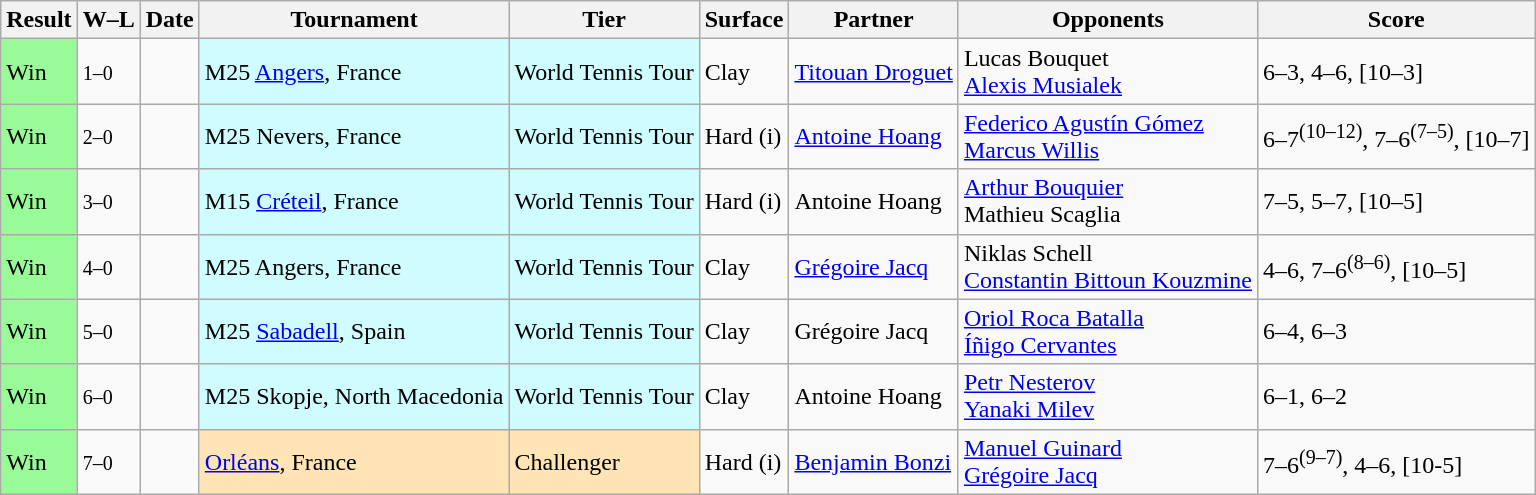<table class="sortable wikitable">
<tr>
<th>Result</th>
<th class="unsortable">W–L</th>
<th>Date</th>
<th>Tournament</th>
<th>Tier</th>
<th>Surface</th>
<th>Partner</th>
<th>Opponents</th>
<th class="unsortable">Score</th>
</tr>
<tr>
<td bgcolor=98FB98>Win</td>
<td><small>1–0</small></td>
<td></td>
<td style="background:#cffcff;">M25 <a href='#'>Angers</a>, France</td>
<td style="background:#cffcff;">World Tennis Tour</td>
<td>Clay</td>
<td> <a href='#'>Titouan Droguet</a></td>
<td> Lucas Bouquet<br> <a href='#'>Alexis Musialek</a></td>
<td>6–3, 4–6, [10–3]</td>
</tr>
<tr>
<td bgcolor=98FB98>Win</td>
<td><small>2–0</small></td>
<td></td>
<td style="background:#cffcff;">M25 Nevers, France</td>
<td style="background:#cffcff;">World Tennis Tour</td>
<td>Hard (i)</td>
<td> <a href='#'>Antoine Hoang</a></td>
<td> <a href='#'>Federico Agustín Gómez</a><br> <a href='#'>Marcus Willis</a></td>
<td>6–7<sup>(10–12)</sup>, 7–6<sup>(7–5)</sup>, [10–7]</td>
</tr>
<tr>
<td bgcolor=98FB98>Win</td>
<td><small>3–0</small></td>
<td></td>
<td style="background:#cffcff;">M15 <a href='#'>Créteil</a>, France</td>
<td style="background:#cffcff;">World Tennis Tour</td>
<td>Hard (i)</td>
<td> Antoine Hoang</td>
<td> <a href='#'>Arthur Bouquier</a><br> Mathieu Scaglia</td>
<td>7–5, 5–7, [10–5]</td>
</tr>
<tr>
<td bgcolor=98FB98>Win</td>
<td><small>4–0</small></td>
<td></td>
<td style="background:#cffcff;">M25 Angers, France</td>
<td style="background:#cffcff;">World Tennis Tour</td>
<td>Clay</td>
<td> <a href='#'>Grégoire Jacq</a></td>
<td> Niklas Schell<br> <a href='#'>Constantin Bittoun Kouzmine</a></td>
<td>4–6, 7–6<sup>(8–6)</sup>, [10–5]</td>
</tr>
<tr>
<td bgcolor=98FB98>Win</td>
<td><small>5–0</small></td>
<td></td>
<td style="background:#cffcff;">M25 <a href='#'>Sabadell</a>, Spain</td>
<td style="background:#cffcff;">World Tennis Tour</td>
<td>Clay</td>
<td> Grégoire Jacq</td>
<td> <a href='#'>Oriol Roca Batalla</a><br> <a href='#'>Íñigo Cervantes</a></td>
<td>6–4, 6–3</td>
</tr>
<tr>
<td bgcolor=98FB98>Win</td>
<td><small>6–0</small></td>
<td></td>
<td style="background:#cffcff;">M25 Skopje, North Macedonia</td>
<td style="background:#cffcff;">World Tennis Tour</td>
<td>Clay</td>
<td> Antoine Hoang</td>
<td> <a href='#'>Petr Nesterov</a><br> <a href='#'>Yanaki Milev</a></td>
<td>6–1, 6–2</td>
</tr>
<tr>
<td style="background:#98FB98">Win</td>
<td><small>7–0</small></td>
<td><a href='#'></a></td>
<td bgcolor="moccasin"><a href='#'>Orléans</a>, France</td>
<td bgcolor="moccasin">Challenger</td>
<td>Hard (i)</td>
<td> <a href='#'>Benjamin Bonzi</a></td>
<td> <a href='#'>Manuel Guinard</a><br> <a href='#'>Grégoire Jacq</a></td>
<td>7–6<sup>(9–7)</sup>, 4–6, [10-5]</td>
</tr>
</table>
